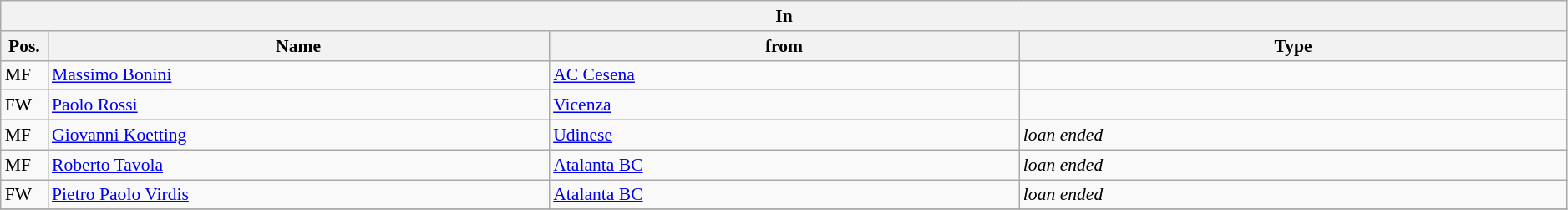<table class="wikitable" style="font-size:90%;width:99%;">
<tr>
<th colspan="4">In</th>
</tr>
<tr>
<th width=3%>Pos.</th>
<th width=32%>Name</th>
<th width=30%>from</th>
<th width=35%>Type</th>
</tr>
<tr>
<td>MF</td>
<td><a href='#'>Massimo Bonini</a></td>
<td><a href='#'>AC Cesena</a></td>
<td></td>
</tr>
<tr>
<td>FW</td>
<td><a href='#'>Paolo Rossi</a></td>
<td><a href='#'>Vicenza</a></td>
<td></td>
</tr>
<tr>
<td>MF</td>
<td><a href='#'>Giovanni Koetting</a></td>
<td><a href='#'>Udinese</a></td>
<td><em>loan ended</em></td>
</tr>
<tr>
<td>MF</td>
<td><a href='#'>Roberto Tavola</a></td>
<td><a href='#'>Atalanta BC</a></td>
<td><em>loan ended</em></td>
</tr>
<tr>
<td>FW</td>
<td><a href='#'>Pietro Paolo Virdis</a></td>
<td><a href='#'>Atalanta BC</a></td>
<td><em>loan ended</em></td>
</tr>
<tr>
</tr>
</table>
